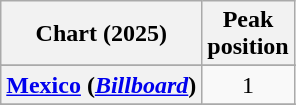<table class="wikitable sortable plainrowheaders" style="text-align:center">
<tr>
<th scope="col">Chart (2025)</th>
<th scope="col">Peak<br>position</th>
</tr>
<tr>
</tr>
<tr>
<th scope="row"><a href='#'>Mexico</a> (<em><a href='#'>Billboard</a></em>)</th>
<td>1</td>
</tr>
<tr>
</tr>
<tr>
</tr>
<tr>
</tr>
</table>
